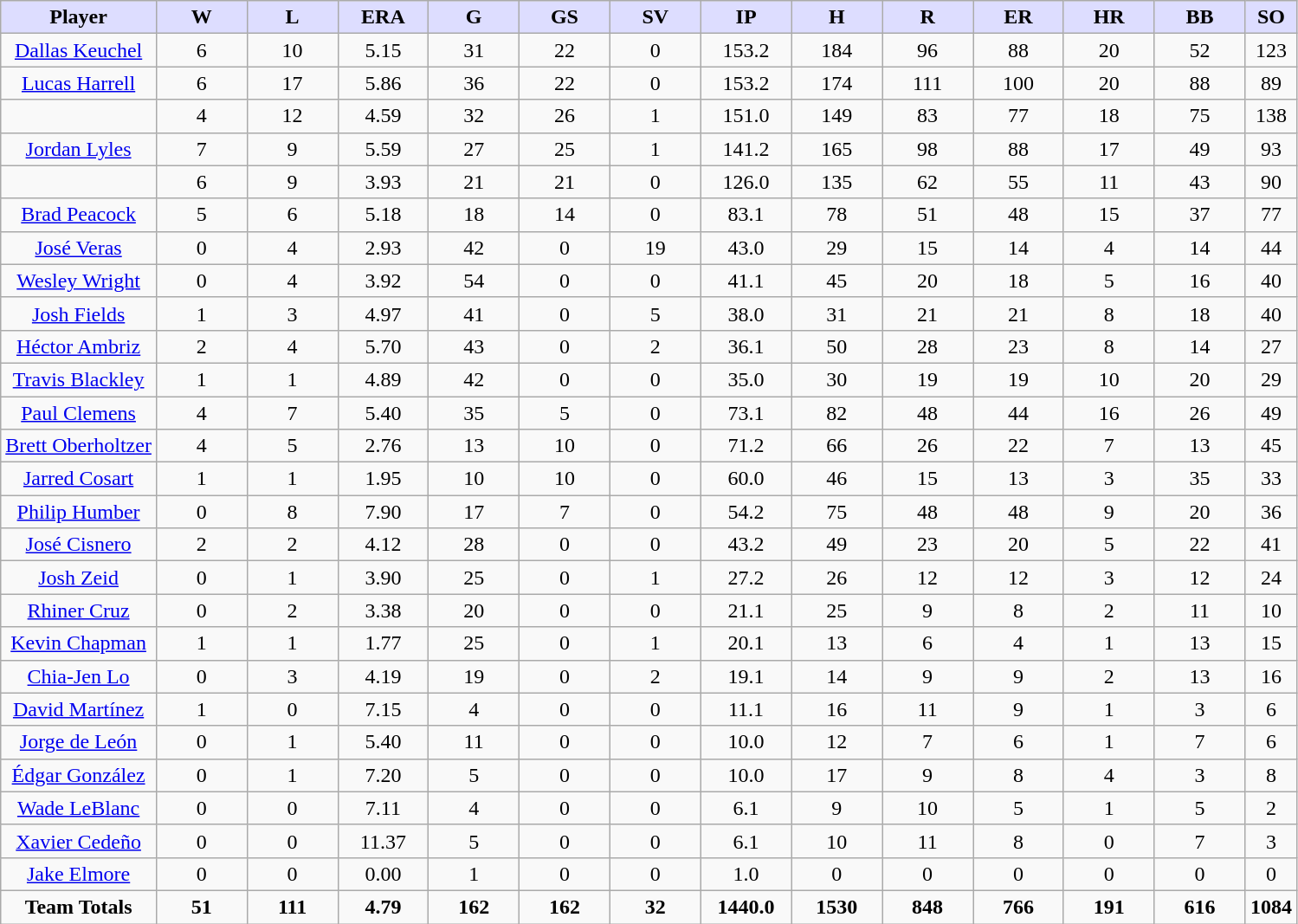<table class="wikitable" style="text-align:center;">
<tr>
<th style="background:#ddf; width:12%;">Player</th>
<th style="background:#ddf; width:7%;">W</th>
<th style="background:#ddf; width:7%;">L</th>
<th style="background:#ddf; width:7%;">ERA</th>
<th style="background:#ddf; width:7%;">G</th>
<th style="background:#ddf; width:7%;">GS</th>
<th style="background:#ddf; width:7%;">SV</th>
<th style="background:#ddf; width:7%;">IP</th>
<th style="background:#ddf; width:7%;">H</th>
<th style="background:#ddf; width:7%;">R</th>
<th style="background:#ddf; width:7%;">ER</th>
<th style="background:#ddf; width:7%;">HR</th>
<th style="background:#ddf; width:7%;">BB</th>
<th style="background:#ddf; width:7%;">SO</th>
</tr>
<tr align=center>
<td><a href='#'>Dallas Keuchel</a></td>
<td>6</td>
<td>10</td>
<td>5.15</td>
<td>31</td>
<td>22</td>
<td>0</td>
<td>153.2</td>
<td>184</td>
<td>96</td>
<td>88</td>
<td>20</td>
<td>52</td>
<td>123</td>
</tr>
<tr align=center>
<td><a href='#'>Lucas Harrell</a></td>
<td>6</td>
<td>17</td>
<td>5.86</td>
<td>36</td>
<td>22</td>
<td>0</td>
<td>153.2</td>
<td>174</td>
<td>111</td>
<td>100</td>
<td>20</td>
<td>88</td>
<td>89</td>
</tr>
<tr>
<td align=center></td>
<td>4</td>
<td>12</td>
<td>4.59</td>
<td>32</td>
<td>26</td>
<td>1</td>
<td>151.0</td>
<td>149</td>
<td>83</td>
<td>77</td>
<td>18</td>
<td>75</td>
<td>138</td>
</tr>
<tr>
<td><a href='#'>Jordan Lyles</a></td>
<td>7</td>
<td>9</td>
<td>5.59</td>
<td>27</td>
<td>25</td>
<td>1</td>
<td>141.2</td>
<td>165</td>
<td>98</td>
<td>88</td>
<td>17</td>
<td>49</td>
<td>93</td>
</tr>
<tr>
<td align=center></td>
<td>6</td>
<td>9</td>
<td>3.93</td>
<td>21</td>
<td>21</td>
<td>0</td>
<td>126.0</td>
<td>135</td>
<td>62</td>
<td>55</td>
<td>11</td>
<td>43</td>
<td>90</td>
</tr>
<tr align=center>
<td><a href='#'>Brad Peacock</a></td>
<td>5</td>
<td>6</td>
<td>5.18</td>
<td>18</td>
<td>14</td>
<td>0</td>
<td>83.1</td>
<td>78</td>
<td>51</td>
<td>48</td>
<td>15</td>
<td>37</td>
<td>77</td>
</tr>
<tr align=center>
<td><a href='#'>José Veras</a></td>
<td>0</td>
<td>4</td>
<td>2.93</td>
<td>42</td>
<td>0</td>
<td>19</td>
<td>43.0</td>
<td>29</td>
<td>15</td>
<td>14</td>
<td>4</td>
<td>14</td>
<td>44</td>
</tr>
<tr align=center>
<td><a href='#'>Wesley Wright</a></td>
<td>0</td>
<td>4</td>
<td>3.92</td>
<td>54</td>
<td>0</td>
<td>0</td>
<td>41.1</td>
<td>45</td>
<td>20</td>
<td>18</td>
<td>5</td>
<td>16</td>
<td>40</td>
</tr>
<tr align=center>
<td><a href='#'>Josh Fields</a></td>
<td>1</td>
<td>3</td>
<td>4.97</td>
<td>41</td>
<td>0</td>
<td>5</td>
<td>38.0</td>
<td>31</td>
<td>21</td>
<td>21</td>
<td>8</td>
<td>18</td>
<td>40</td>
</tr>
<tr align=center>
<td><a href='#'>Héctor Ambriz</a></td>
<td>2</td>
<td>4</td>
<td>5.70</td>
<td>43</td>
<td>0</td>
<td>2</td>
<td>36.1</td>
<td>50</td>
<td>28</td>
<td>23</td>
<td>8</td>
<td>14</td>
<td>27</td>
</tr>
<tr align=center>
<td><a href='#'>Travis Blackley</a></td>
<td>1</td>
<td>1</td>
<td>4.89</td>
<td>42</td>
<td>0</td>
<td>0</td>
<td>35.0</td>
<td>30</td>
<td>19</td>
<td>19</td>
<td>10</td>
<td>20</td>
<td>29</td>
</tr>
<tr align=center>
<td><a href='#'>Paul Clemens</a></td>
<td>4</td>
<td>7</td>
<td>5.40</td>
<td>35</td>
<td>5</td>
<td>0</td>
<td>73.1</td>
<td>82</td>
<td>48</td>
<td>44</td>
<td>16</td>
<td>26</td>
<td>49</td>
</tr>
<tr align=center>
<td><a href='#'>Brett Oberholtzer</a></td>
<td>4</td>
<td>5</td>
<td>2.76</td>
<td>13</td>
<td>10</td>
<td>0</td>
<td>71.2</td>
<td>66</td>
<td>26</td>
<td>22</td>
<td>7</td>
<td>13</td>
<td>45</td>
</tr>
<tr align=center>
<td><a href='#'>Jarred Cosart</a></td>
<td>1</td>
<td>1</td>
<td>1.95</td>
<td>10</td>
<td>10</td>
<td>0</td>
<td>60.0</td>
<td>46</td>
<td>15</td>
<td>13</td>
<td>3</td>
<td>35</td>
<td>33</td>
</tr>
<tr align=center>
<td><a href='#'>Philip Humber</a></td>
<td>0</td>
<td>8</td>
<td>7.90</td>
<td>17</td>
<td>7</td>
<td>0</td>
<td>54.2</td>
<td>75</td>
<td>48</td>
<td>48</td>
<td>9</td>
<td>20</td>
<td>36</td>
</tr>
<tr align=center>
<td><a href='#'>José Cisnero</a></td>
<td>2</td>
<td>2</td>
<td>4.12</td>
<td>28</td>
<td>0</td>
<td>0</td>
<td>43.2</td>
<td>49</td>
<td>23</td>
<td>20</td>
<td>5</td>
<td>22</td>
<td>41</td>
</tr>
<tr align=center>
<td><a href='#'>Josh Zeid</a></td>
<td>0</td>
<td>1</td>
<td>3.90</td>
<td>25</td>
<td>0</td>
<td>1</td>
<td>27.2</td>
<td>26</td>
<td>12</td>
<td>12</td>
<td>3</td>
<td>12</td>
<td>24</td>
</tr>
<tr align=center>
<td><a href='#'>Rhiner Cruz</a></td>
<td>0</td>
<td>2</td>
<td>3.38</td>
<td>20</td>
<td>0</td>
<td>0</td>
<td>21.1</td>
<td>25</td>
<td>9</td>
<td>8</td>
<td>2</td>
<td>11</td>
<td>10</td>
</tr>
<tr align=center>
<td><a href='#'>Kevin Chapman</a></td>
<td>1</td>
<td>1</td>
<td>1.77</td>
<td>25</td>
<td>0</td>
<td>1</td>
<td>20.1</td>
<td>13</td>
<td>6</td>
<td>4</td>
<td>1</td>
<td>13</td>
<td>15</td>
</tr>
<tr align=center>
<td><a href='#'>Chia-Jen Lo</a></td>
<td>0</td>
<td>3</td>
<td>4.19</td>
<td>19</td>
<td>0</td>
<td>2</td>
<td>19.1</td>
<td>14</td>
<td>9</td>
<td>9</td>
<td>2</td>
<td>13</td>
<td>16</td>
</tr>
<tr align=center>
<td><a href='#'>David Martínez</a></td>
<td>1</td>
<td>0</td>
<td>7.15</td>
<td>4</td>
<td>0</td>
<td>0</td>
<td>11.1</td>
<td>16</td>
<td>11</td>
<td>9</td>
<td>1</td>
<td>3</td>
<td>6</td>
</tr>
<tr align=center>
<td><a href='#'>Jorge de León</a></td>
<td>0</td>
<td>1</td>
<td>5.40</td>
<td>11</td>
<td>0</td>
<td>0</td>
<td>10.0</td>
<td>12</td>
<td>7</td>
<td>6</td>
<td>1</td>
<td>7</td>
<td>6</td>
</tr>
<tr align=center>
<td><a href='#'>Édgar González</a></td>
<td>0</td>
<td>1</td>
<td>7.20</td>
<td>5</td>
<td>0</td>
<td>0</td>
<td>10.0</td>
<td>17</td>
<td>9</td>
<td>8</td>
<td>4</td>
<td>3</td>
<td>8</td>
</tr>
<tr align=center>
<td><a href='#'>Wade LeBlanc</a></td>
<td>0</td>
<td>0</td>
<td>7.11</td>
<td>4</td>
<td>0</td>
<td>0</td>
<td>6.1</td>
<td>9</td>
<td>10</td>
<td>5</td>
<td>1</td>
<td>5</td>
<td>2</td>
</tr>
<tr align=center>
<td><a href='#'>Xavier Cedeño</a></td>
<td>0</td>
<td>0</td>
<td>11.37</td>
<td>5</td>
<td>0</td>
<td>0</td>
<td>6.1</td>
<td>10</td>
<td>11</td>
<td>8</td>
<td>0</td>
<td>7</td>
<td>3</td>
</tr>
<tr align=center>
<td><a href='#'>Jake Elmore</a></td>
<td>0</td>
<td>0</td>
<td>0.00</td>
<td>1</td>
<td>0</td>
<td>0</td>
<td>1.0</td>
<td>0</td>
<td>0</td>
<td>0</td>
<td>0</td>
<td>0</td>
<td>0</td>
</tr>
<tr class="sortbottom">
<td><strong>Team Totals</strong></td>
<td><strong>51</strong></td>
<td><strong>111</strong></td>
<td><strong>4.79</strong></td>
<td><strong>162</strong></td>
<td><strong>162</strong></td>
<td><strong>32</strong></td>
<td><strong>1440.0</strong></td>
<td><strong>1530</strong></td>
<td><strong>848</strong></td>
<td><strong>766</strong></td>
<td><strong>191</strong></td>
<td><strong>616</strong></td>
<td><strong>1084</strong></td>
</tr>
</table>
